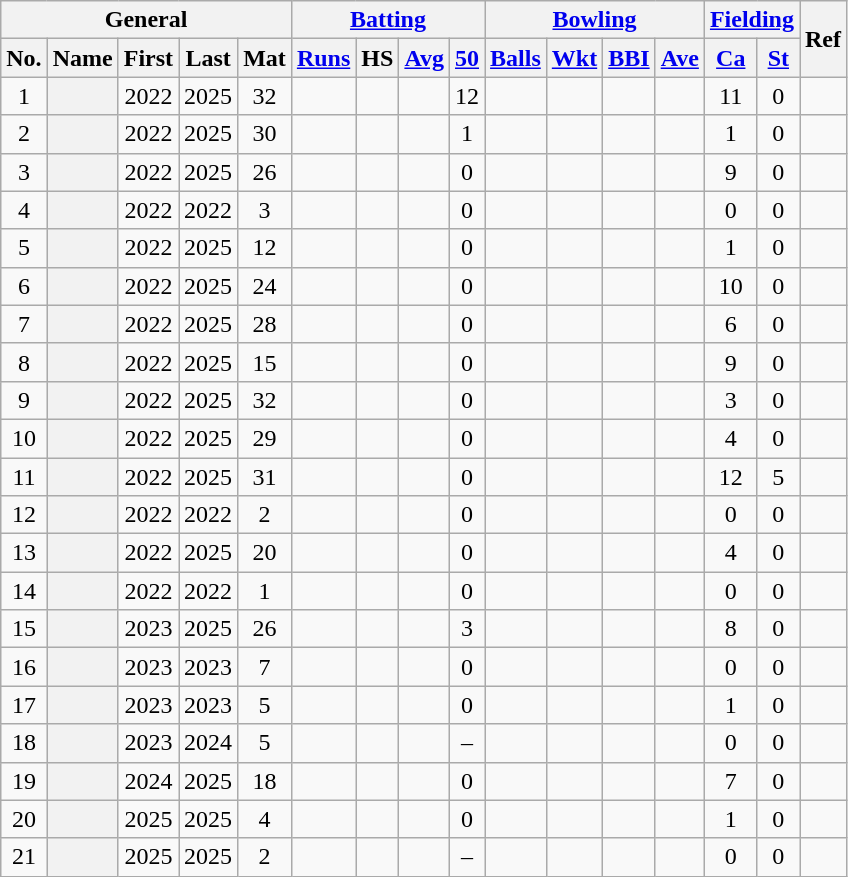<table class="wikitable plainrowheaders sortable">
<tr align="center">
<th scope="col" colspan=5 class="unsortable">General</th>
<th scope="col" colspan=4 class="unsortable"><a href='#'>Batting</a></th>
<th scope="col" colspan=4 class="unsortable"><a href='#'>Bowling</a></th>
<th scope="col" colspan=2 class="unsortable"><a href='#'>Fielding</a></th>
<th scope="col" rowspan=2 class="unsortable">Ref</th>
</tr>
<tr align="center">
<th scope="col">No.</th>
<th scope="col">Name</th>
<th scope="col">First</th>
<th scope="col">Last</th>
<th scope="col">Mat</th>
<th scope="col"><a href='#'>Runs</a></th>
<th scope="col">HS</th>
<th scope="col"><a href='#'>Avg</a></th>
<th scope="col"><a href='#'>50</a></th>
<th scope="col"><a href='#'>Balls</a></th>
<th scope="col"><a href='#'>Wkt</a></th>
<th scope="col"><a href='#'>BBI</a></th>
<th scope="col"><a href='#'>Ave</a></th>
<th scope="col"><a href='#'>Ca</a></th>
<th scope="col"><a href='#'>St</a></th>
</tr>
<tr align="center">
<td>1</td>
<th scope="row"></th>
<td>2022</td>
<td>2025</td>
<td>32</td>
<td></td>
<td></td>
<td></td>
<td>12</td>
<td></td>
<td></td>
<td></td>
<td></td>
<td>11</td>
<td>0</td>
<td></td>
</tr>
<tr align="center">
<td>2</td>
<th scope="row"></th>
<td>2022</td>
<td>2025</td>
<td>30</td>
<td></td>
<td></td>
<td></td>
<td>1</td>
<td></td>
<td></td>
<td></td>
<td></td>
<td>1</td>
<td>0</td>
<td></td>
</tr>
<tr align="center">
<td>3</td>
<th scope="row"></th>
<td>2022</td>
<td>2025</td>
<td>26</td>
<td></td>
<td></td>
<td></td>
<td>0</td>
<td></td>
<td></td>
<td></td>
<td></td>
<td>9</td>
<td>0</td>
<td></td>
</tr>
<tr align="center">
<td>4</td>
<th scope="row"></th>
<td>2022</td>
<td>2022</td>
<td>3</td>
<td></td>
<td></td>
<td></td>
<td>0</td>
<td></td>
<td></td>
<td></td>
<td></td>
<td>0</td>
<td>0</td>
<td></td>
</tr>
<tr align="center">
<td>5</td>
<th scope="row"></th>
<td>2022</td>
<td>2025</td>
<td>12</td>
<td></td>
<td></td>
<td></td>
<td>0</td>
<td></td>
<td></td>
<td></td>
<td></td>
<td>1</td>
<td>0</td>
<td></td>
</tr>
<tr align="center">
<td>6</td>
<th scope="row"></th>
<td>2022</td>
<td>2025</td>
<td>24</td>
<td></td>
<td></td>
<td></td>
<td>0</td>
<td></td>
<td></td>
<td></td>
<td></td>
<td>10</td>
<td>0</td>
<td></td>
</tr>
<tr align="center">
<td>7</td>
<th scope="row"></th>
<td>2022</td>
<td>2025</td>
<td>28</td>
<td></td>
<td></td>
<td></td>
<td>0</td>
<td></td>
<td></td>
<td></td>
<td></td>
<td>6</td>
<td>0</td>
<td></td>
</tr>
<tr align="center">
<td>8</td>
<th scope="row"></th>
<td>2022</td>
<td>2025</td>
<td>15</td>
<td></td>
<td></td>
<td></td>
<td>0</td>
<td></td>
<td></td>
<td></td>
<td></td>
<td>9</td>
<td>0</td>
<td></td>
</tr>
<tr align="center">
<td>9</td>
<th scope="row"></th>
<td>2022</td>
<td>2025</td>
<td>32</td>
<td></td>
<td></td>
<td></td>
<td>0</td>
<td></td>
<td></td>
<td></td>
<td></td>
<td>3</td>
<td>0</td>
<td></td>
</tr>
<tr align="center">
<td>10</td>
<th scope="row"></th>
<td>2022</td>
<td>2025</td>
<td>29</td>
<td></td>
<td></td>
<td></td>
<td>0</td>
<td></td>
<td></td>
<td></td>
<td></td>
<td>4</td>
<td>0</td>
<td></td>
</tr>
<tr align="center">
<td>11</td>
<th scope="row"></th>
<td>2022</td>
<td>2025</td>
<td>31</td>
<td></td>
<td></td>
<td></td>
<td>0</td>
<td></td>
<td></td>
<td></td>
<td></td>
<td>12</td>
<td>5</td>
<td></td>
</tr>
<tr align="center">
<td>12</td>
<th scope="row"></th>
<td>2022</td>
<td>2022</td>
<td>2</td>
<td></td>
<td></td>
<td></td>
<td>0</td>
<td></td>
<td></td>
<td></td>
<td></td>
<td>0</td>
<td>0</td>
<td></td>
</tr>
<tr align="center">
<td>13</td>
<th scope="row"></th>
<td>2022</td>
<td>2025</td>
<td>20</td>
<td></td>
<td></td>
<td></td>
<td>0</td>
<td></td>
<td></td>
<td></td>
<td></td>
<td>4</td>
<td>0</td>
<td></td>
</tr>
<tr align="center">
<td>14</td>
<th scope="row"></th>
<td>2022</td>
<td>2022</td>
<td>1</td>
<td></td>
<td></td>
<td></td>
<td>0</td>
<td></td>
<td></td>
<td></td>
<td></td>
<td>0</td>
<td>0</td>
<td></td>
</tr>
<tr align="center">
<td>15</td>
<th scope="row"></th>
<td>2023</td>
<td>2025</td>
<td>26</td>
<td></td>
<td></td>
<td></td>
<td>3</td>
<td></td>
<td></td>
<td></td>
<td></td>
<td>8</td>
<td>0</td>
<td></td>
</tr>
<tr align="center">
<td>16</td>
<th scope="row"></th>
<td>2023</td>
<td>2023</td>
<td>7</td>
<td></td>
<td></td>
<td></td>
<td>0</td>
<td></td>
<td></td>
<td></td>
<td></td>
<td>0</td>
<td>0</td>
<td></td>
</tr>
<tr align="center">
<td>17</td>
<th scope="row"></th>
<td>2023</td>
<td>2023</td>
<td>5</td>
<td></td>
<td></td>
<td></td>
<td>0</td>
<td></td>
<td></td>
<td></td>
<td></td>
<td>1</td>
<td>0</td>
<td></td>
</tr>
<tr align="center">
<td>18</td>
<th scope="row"></th>
<td>2023</td>
<td>2024</td>
<td>5</td>
<td></td>
<td></td>
<td></td>
<td>–</td>
<td></td>
<td></td>
<td></td>
<td></td>
<td>0</td>
<td>0</td>
<td></td>
</tr>
<tr align="center">
<td>19</td>
<th scope="row"></th>
<td>2024</td>
<td>2025</td>
<td>18</td>
<td></td>
<td></td>
<td></td>
<td>0</td>
<td></td>
<td></td>
<td></td>
<td></td>
<td>7</td>
<td>0</td>
<td></td>
</tr>
<tr align="center">
<td>20</td>
<th scope="row"></th>
<td>2025</td>
<td>2025</td>
<td>4</td>
<td></td>
<td></td>
<td></td>
<td>0</td>
<td></td>
<td></td>
<td></td>
<td></td>
<td>1</td>
<td>0</td>
<td></td>
</tr>
<tr align="center">
<td>21</td>
<th scope="row"></th>
<td>2025</td>
<td>2025</td>
<td>2</td>
<td></td>
<td></td>
<td></td>
<td>–</td>
<td></td>
<td></td>
<td></td>
<td></td>
<td>0</td>
<td>0</td>
<td></td>
</tr>
</table>
